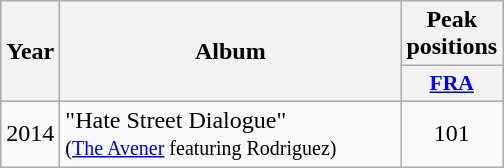<table class="wikitable">
<tr>
<th align="center" rowspan="2" width="10">Year</th>
<th align="center" rowspan="2" width="220">Album</th>
<th align="center" colspan="1" width="20">Peak positions</th>
</tr>
<tr>
<th scope="col" style="width:3em;font-size:90%;"><a href='#'>FRA</a><br></th>
</tr>
<tr>
<td style="text-align:center;">2014</td>
<td>"Hate Street Dialogue"<br><small>(<a href='#'>The Avener</a> featuring Rodriguez)</small></td>
<td style="text-align:center;">101</td>
</tr>
</table>
